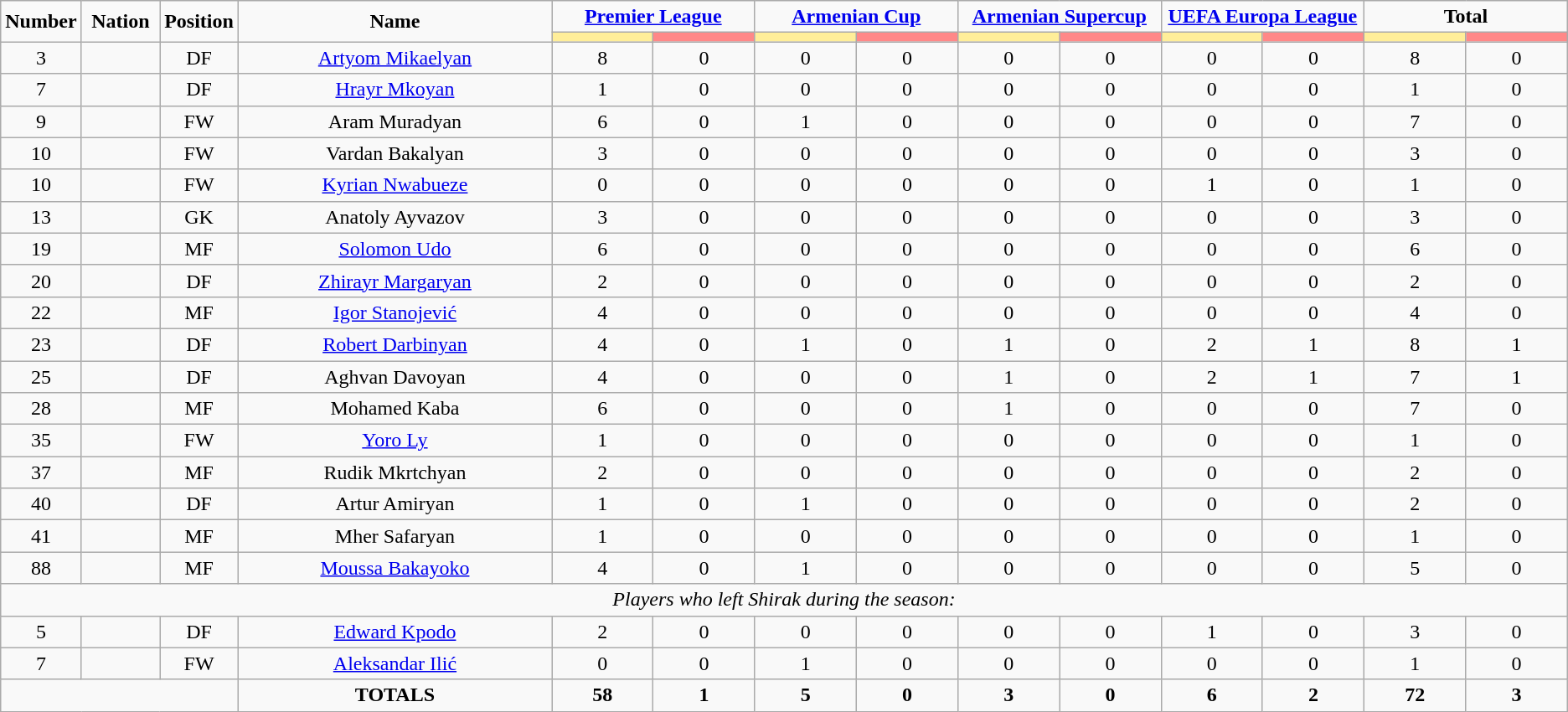<table class="wikitable" style="text-align:center;">
<tr>
<td rowspan="2"  style="width:5%; text-align:center;"><strong>Number</strong></td>
<td rowspan="2"  style="width:5%; text-align:center;"><strong>Nation</strong></td>
<td rowspan="2"  style="width:5%; text-align:center;"><strong>Position</strong></td>
<td rowspan="2"  style="width:20%; text-align:center;"><strong>Name</strong></td>
<td colspan="2" style="text-align:center;"><strong><a href='#'>Premier League</a></strong></td>
<td colspan="2" style="text-align:center;"><strong><a href='#'>Armenian Cup</a></strong></td>
<td colspan="2" style="text-align:center;"><strong><a href='#'>Armenian Supercup</a></strong></td>
<td colspan="2" style="text-align:center;"><strong><a href='#'>UEFA Europa League</a></strong></td>
<td colspan="2" style="text-align:center;"><strong>Total</strong></td>
</tr>
<tr>
<th style="width:60px; background:#fe9;"></th>
<th style="width:60px; background:#ff8888;"></th>
<th style="width:60px; background:#fe9;"></th>
<th style="width:60px; background:#ff8888;"></th>
<th style="width:60px; background:#fe9;"></th>
<th style="width:60px; background:#ff8888;"></th>
<th style="width:60px; background:#fe9;"></th>
<th style="width:60px; background:#ff8888;"></th>
<th style="width:60px; background:#fe9;"></th>
<th style="width:60px; background:#ff8888;"></th>
</tr>
<tr>
<td>3</td>
<td></td>
<td>DF</td>
<td><a href='#'>Artyom Mikaelyan</a></td>
<td>8</td>
<td>0</td>
<td>0</td>
<td>0</td>
<td>0</td>
<td>0</td>
<td>0</td>
<td>0</td>
<td>8</td>
<td>0</td>
</tr>
<tr>
<td>7</td>
<td></td>
<td>DF</td>
<td><a href='#'>Hrayr Mkoyan</a></td>
<td>1</td>
<td>0</td>
<td>0</td>
<td>0</td>
<td>0</td>
<td>0</td>
<td>0</td>
<td>0</td>
<td>1</td>
<td>0</td>
</tr>
<tr>
<td>9</td>
<td></td>
<td>FW</td>
<td>Aram Muradyan</td>
<td>6</td>
<td>0</td>
<td>1</td>
<td>0</td>
<td>0</td>
<td>0</td>
<td>0</td>
<td>0</td>
<td>7</td>
<td>0</td>
</tr>
<tr>
<td>10</td>
<td></td>
<td>FW</td>
<td>Vardan Bakalyan</td>
<td>3</td>
<td>0</td>
<td>0</td>
<td>0</td>
<td>0</td>
<td>0</td>
<td>0</td>
<td>0</td>
<td>3</td>
<td>0</td>
</tr>
<tr>
<td>10</td>
<td></td>
<td>FW</td>
<td><a href='#'>Kyrian Nwabueze</a></td>
<td>0</td>
<td>0</td>
<td>0</td>
<td>0</td>
<td>0</td>
<td>0</td>
<td>1</td>
<td>0</td>
<td>1</td>
<td>0</td>
</tr>
<tr>
<td>13</td>
<td></td>
<td>GK</td>
<td>Anatoly Ayvazov</td>
<td>3</td>
<td>0</td>
<td>0</td>
<td>0</td>
<td>0</td>
<td>0</td>
<td>0</td>
<td>0</td>
<td>3</td>
<td>0</td>
</tr>
<tr>
<td>19</td>
<td></td>
<td>MF</td>
<td><a href='#'>Solomon Udo</a></td>
<td>6</td>
<td>0</td>
<td>0</td>
<td>0</td>
<td>0</td>
<td>0</td>
<td>0</td>
<td>0</td>
<td>6</td>
<td>0</td>
</tr>
<tr>
<td>20</td>
<td></td>
<td>DF</td>
<td><a href='#'>Zhirayr Margaryan</a></td>
<td>2</td>
<td>0</td>
<td>0</td>
<td>0</td>
<td>0</td>
<td>0</td>
<td>0</td>
<td>0</td>
<td>2</td>
<td>0</td>
</tr>
<tr>
<td>22</td>
<td></td>
<td>MF</td>
<td><a href='#'>Igor Stanojević</a></td>
<td>4</td>
<td>0</td>
<td>0</td>
<td>0</td>
<td>0</td>
<td>0</td>
<td>0</td>
<td>0</td>
<td>4</td>
<td>0</td>
</tr>
<tr>
<td>23</td>
<td></td>
<td>DF</td>
<td><a href='#'>Robert Darbinyan</a></td>
<td>4</td>
<td>0</td>
<td>1</td>
<td>0</td>
<td>1</td>
<td>0</td>
<td>2</td>
<td>1</td>
<td>8</td>
<td>1</td>
</tr>
<tr>
<td>25</td>
<td></td>
<td>DF</td>
<td>Aghvan Davoyan</td>
<td>4</td>
<td>0</td>
<td>0</td>
<td>0</td>
<td>1</td>
<td>0</td>
<td>2</td>
<td>1</td>
<td>7</td>
<td>1</td>
</tr>
<tr>
<td>28</td>
<td></td>
<td>MF</td>
<td>Mohamed Kaba</td>
<td>6</td>
<td>0</td>
<td>0</td>
<td>0</td>
<td>1</td>
<td>0</td>
<td>0</td>
<td>0</td>
<td>7</td>
<td>0</td>
</tr>
<tr>
<td>35</td>
<td></td>
<td>FW</td>
<td><a href='#'>Yoro Ly</a></td>
<td>1</td>
<td>0</td>
<td>0</td>
<td>0</td>
<td>0</td>
<td>0</td>
<td>0</td>
<td>0</td>
<td>1</td>
<td>0</td>
</tr>
<tr>
<td>37</td>
<td></td>
<td>MF</td>
<td>Rudik Mkrtchyan</td>
<td>2</td>
<td>0</td>
<td>0</td>
<td>0</td>
<td>0</td>
<td>0</td>
<td>0</td>
<td>0</td>
<td>2</td>
<td>0</td>
</tr>
<tr>
<td>40</td>
<td></td>
<td>DF</td>
<td>Artur Amiryan</td>
<td>1</td>
<td>0</td>
<td>1</td>
<td>0</td>
<td>0</td>
<td>0</td>
<td>0</td>
<td>0</td>
<td>2</td>
<td>0</td>
</tr>
<tr>
<td>41</td>
<td></td>
<td>MF</td>
<td>Mher Safaryan</td>
<td>1</td>
<td>0</td>
<td>0</td>
<td>0</td>
<td>0</td>
<td>0</td>
<td>0</td>
<td>0</td>
<td>1</td>
<td>0</td>
</tr>
<tr>
<td>88</td>
<td></td>
<td>MF</td>
<td><a href='#'>Moussa Bakayoko</a></td>
<td>4</td>
<td>0</td>
<td>1</td>
<td>0</td>
<td>0</td>
<td>0</td>
<td>0</td>
<td>0</td>
<td>5</td>
<td>0</td>
</tr>
<tr>
<td colspan="14"><em>Players who left Shirak during the season:</em></td>
</tr>
<tr>
<td>5</td>
<td></td>
<td>DF</td>
<td><a href='#'>Edward Kpodo</a></td>
<td>2</td>
<td>0</td>
<td>0</td>
<td>0</td>
<td>0</td>
<td>0</td>
<td>1</td>
<td>0</td>
<td>3</td>
<td>0</td>
</tr>
<tr>
<td>7</td>
<td></td>
<td>FW</td>
<td><a href='#'>Aleksandar Ilić</a></td>
<td>0</td>
<td>0</td>
<td>1</td>
<td>0</td>
<td>0</td>
<td>0</td>
<td>0</td>
<td>0</td>
<td>1</td>
<td>0</td>
</tr>
<tr>
<td colspan="3"></td>
<td><strong>TOTALS</strong></td>
<td><strong>58</strong></td>
<td><strong>1</strong></td>
<td><strong>5</strong></td>
<td><strong>0</strong></td>
<td><strong>3</strong></td>
<td><strong>0</strong></td>
<td><strong>6</strong></td>
<td><strong>2</strong></td>
<td><strong>72</strong></td>
<td><strong>3</strong></td>
</tr>
</table>
